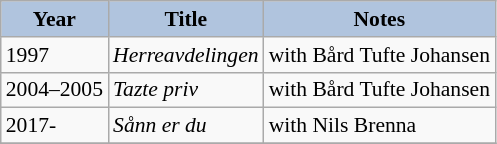<table class="wikitable" style="font-size:90%;">
<tr>
<th style="background:#B0C4DE;">Year</th>
<th style="background:#B0C4DE;">Title</th>
<th style="background:#B0C4DE;">Notes</th>
</tr>
<tr>
<td>1997</td>
<td><em>Herreavdelingen</em></td>
<td>with Bård Tufte Johansen</td>
</tr>
<tr>
<td>2004–2005</td>
<td><em>Tazte priv</em></td>
<td>with Bård Tufte Johansen</td>
</tr>
<tr>
<td>2017-</td>
<td><em>Sånn er du</em></td>
<td>with Nils Brenna</td>
</tr>
<tr>
</tr>
</table>
